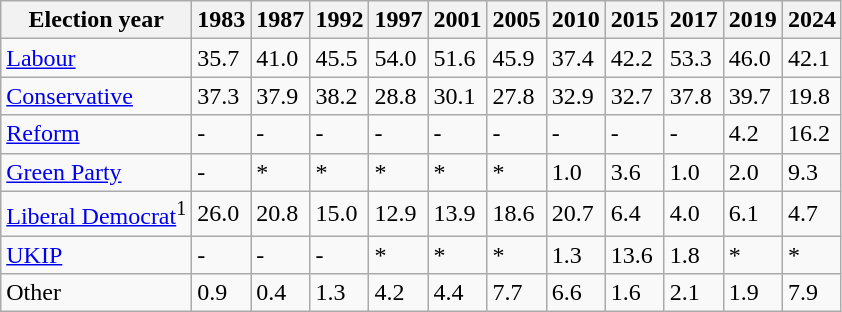<table class="wikitable">
<tr>
<th>Election year</th>
<th>1983</th>
<th>1987</th>
<th>1992</th>
<th>1997</th>
<th>2001</th>
<th>2005</th>
<th>2010</th>
<th>2015</th>
<th>2017</th>
<th>2019</th>
<th>2024</th>
</tr>
<tr>
<td><a href='#'>Labour</a></td>
<td>35.7</td>
<td>41.0</td>
<td>45.5</td>
<td>54.0</td>
<td>51.6</td>
<td>45.9</td>
<td>37.4</td>
<td>42.2</td>
<td>53.3</td>
<td>46.0</td>
<td>42.1</td>
</tr>
<tr>
<td><a href='#'>Conservative</a></td>
<td>37.3</td>
<td>37.9</td>
<td>38.2</td>
<td>28.8</td>
<td>30.1</td>
<td>27.8</td>
<td>32.9</td>
<td>32.7</td>
<td>37.8</td>
<td>39.7</td>
<td>19.8</td>
</tr>
<tr>
<td><a href='#'>Reform</a></td>
<td>-</td>
<td>-</td>
<td>-</td>
<td>-</td>
<td>-</td>
<td>-</td>
<td>-</td>
<td>-</td>
<td>-</td>
<td>4.2</td>
<td>16.2</td>
</tr>
<tr>
<td><a href='#'>Green Party</a></td>
<td>-</td>
<td>*</td>
<td>*</td>
<td>*</td>
<td>*</td>
<td>*</td>
<td>1.0</td>
<td>3.6</td>
<td>1.0</td>
<td>2.0</td>
<td>9.3</td>
</tr>
<tr>
<td><a href='#'>Liberal Democrat</a><sup>1</sup></td>
<td>26.0</td>
<td>20.8</td>
<td>15.0</td>
<td>12.9</td>
<td>13.9</td>
<td>18.6</td>
<td>20.7</td>
<td>6.4</td>
<td>4.0</td>
<td>6.1</td>
<td>4.7</td>
</tr>
<tr>
<td><a href='#'>UKIP</a></td>
<td>-</td>
<td>-</td>
<td>-</td>
<td>*</td>
<td>*</td>
<td>*</td>
<td>1.3</td>
<td>13.6</td>
<td>1.8</td>
<td>*</td>
<td>*</td>
</tr>
<tr>
<td>Other</td>
<td>0.9</td>
<td>0.4</td>
<td>1.3</td>
<td>4.2</td>
<td>4.4</td>
<td>7.7</td>
<td>6.6</td>
<td>1.6</td>
<td>2.1</td>
<td>1.9</td>
<td>7.9</td>
</tr>
</table>
